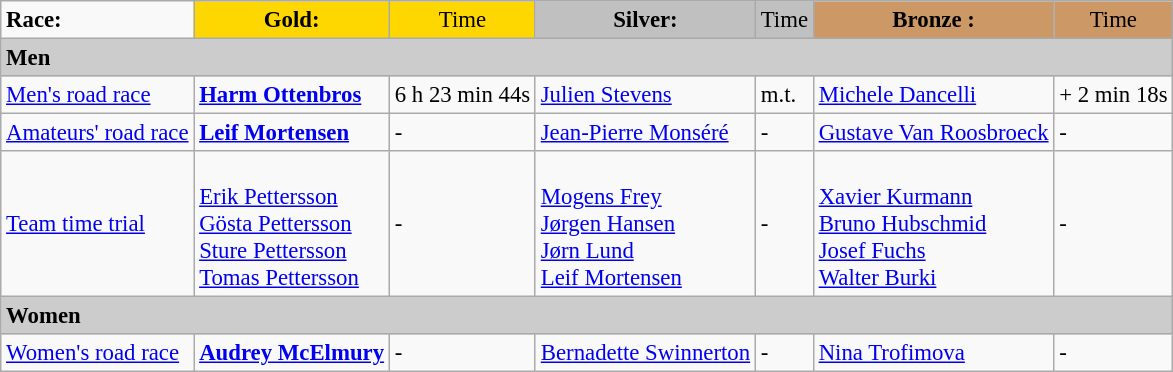<table class="wikitable" style="text-align: left; font-size: 95%; border: gray solid 1px; border-collapse: collapse;">
<tr>
<td><strong>Race:</strong></td>
<td style="text-align:center;background-color:gold;"><strong>Gold:</strong></td>
<td style="text-align:center;background-color:gold;">Time</td>
<td style="text-align:center;background-color:silver;"><strong>Silver:</strong></td>
<td style="text-align:center;background-color:silver;">Time</td>
<td style="text-align:center;background-color:#CC9966;"><strong>Bronze :</strong></td>
<td style="text-align:center;background-color:#CC9966;">Time</td>
</tr>
<tr bgcolor="#cccccc">
<td colspan=7><strong>Men</strong></td>
</tr>
<tr>
<td><a href='#'>Men's road race</a><br></td>
<td><strong><a href='#'>Harm Ottenbros</a></strong><br><small></small></td>
<td>6 h 23 min 44s</td>
<td><a href='#'>Julien Stevens</a><br><small></small></td>
<td>m.t.</td>
<td><a href='#'>Michele Dancelli</a><br><small></small></td>
<td>+ 2 min 18s</td>
</tr>
<tr>
<td><a href='#'>Amateurs' road race</a></td>
<td><strong><a href='#'>Leif Mortensen</a></strong><br><small></small></td>
<td>-</td>
<td><a href='#'>Jean-Pierre Monséré</a><br><small></small></td>
<td>-</td>
<td><a href='#'>Gustave Van Roosbroeck</a><br><small></small></td>
<td>-</td>
</tr>
<tr>
<td><a href='#'>Team time trial</a></td>
<td><strong></strong> <br> <a href='#'>Erik Pettersson</a><br> <a href='#'>Gösta Pettersson</a><br> <a href='#'>Sture Pettersson</a><br> <a href='#'>Tomas Pettersson</a></td>
<td>-</td>
<td><br>  <a href='#'>Mogens Frey</a><br> <a href='#'>Jørgen Hansen</a><br> <a href='#'>Jørn Lund</a><br> <a href='#'>Leif Mortensen</a></td>
<td>-</td>
<td> <br> <a href='#'>Xavier Kurmann</a><br> <a href='#'>Bruno Hubschmid</a><br> <a href='#'>Josef Fuchs</a><br> <a href='#'>Walter Burki</a></td>
<td>-</td>
</tr>
<tr bgcolor="#cccccc">
<td colspan=7><strong>Women</strong></td>
</tr>
<tr>
<td><a href='#'>Women's road race</a></td>
<td><strong><a href='#'>Audrey McElmury</a></strong><br><small></small></td>
<td>-</td>
<td><a href='#'>Bernadette Swinnerton</a><br><small></small></td>
<td>-</td>
<td><a href='#'>Nina Trofimova</a><br><small></small></td>
<td>-</td>
</tr>
</table>
